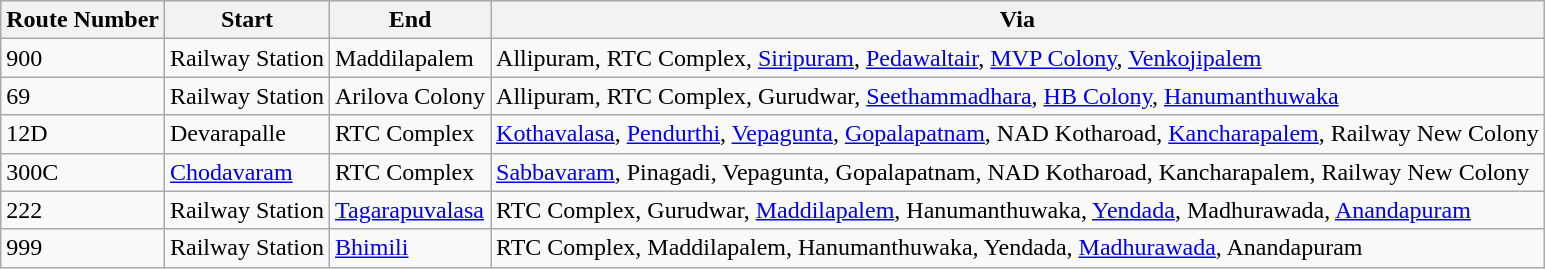<table class="wikitable">
<tr>
<th>Route Number</th>
<th>Start</th>
<th>End</th>
<th>Via</th>
</tr>
<tr>
<td>900</td>
<td>Railway Station</td>
<td>Maddilapalem</td>
<td>Allipuram, RTC Complex, <a href='#'>Siripuram</a>, <a href='#'>Pedawaltair</a>, <a href='#'>MVP Colony</a>, <a href='#'>Venkojipalem</a></td>
</tr>
<tr>
<td>69</td>
<td>Railway Station</td>
<td>Arilova Colony</td>
<td>Allipuram, RTC Complex, Gurudwar, <a href='#'>Seethammadhara</a>, <a href='#'>HB Colony</a>, <a href='#'>Hanumanthuwaka</a></td>
</tr>
<tr>
<td>12D</td>
<td>Devarapalle</td>
<td>RTC Complex</td>
<td><a href='#'>Kothavalasa</a>, <a href='#'>Pendurthi</a>, <a href='#'>Vepagunta</a>, <a href='#'>Gopalapatnam</a>, NAD Kotharoad, <a href='#'>Kancharapalem</a>, Railway New Colony</td>
</tr>
<tr>
<td>300C</td>
<td><a href='#'>Chodavaram</a></td>
<td>RTC Complex</td>
<td><a href='#'>Sabbavaram</a>, Pinagadi, Vepagunta, Gopalapatnam, NAD Kotharoad, Kancharapalem, Railway New Colony</td>
</tr>
<tr>
<td>222</td>
<td>Railway Station</td>
<td><a href='#'>Tagarapuvalasa</a></td>
<td>RTC Complex, Gurudwar, <a href='#'>Maddilapalem</a>, Hanumanthuwaka, <a href='#'>Yendada</a>, Madhurawada, <a href='#'>Anandapuram</a></td>
</tr>
<tr>
<td>999</td>
<td>Railway Station</td>
<td><a href='#'>Bhimili</a></td>
<td>RTC Complex, Maddilapalem, Hanumanthuwaka, Yendada, <a href='#'>Madhurawada</a>, Anandapuram</td>
</tr>
</table>
